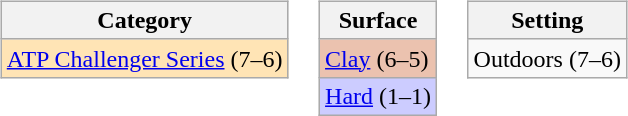<table>
<tr valign=top>
<td><br><table class="wikitable">
<tr>
<th>Category</th>
</tr>
<tr style="background:moccasin;">
<td><a href='#'>ATP Challenger Series</a> (7–6)</td>
</tr>
</table>
</td>
<td><br><table class=wikitable>
<tr>
<th>Surface</th>
</tr>
<tr>
<td bgcolor=EBC2AF><a href='#'>Clay</a> (6–5)</td>
</tr>
<tr>
<td style="background:#ccf;"><a href='#'>Hard</a> (1–1)</td>
</tr>
</table>
</td>
<td><br><table class=wikitable>
<tr>
<th>Setting</th>
</tr>
<tr>
<td>Outdoors (7–6)</td>
</tr>
</table>
</td>
</tr>
</table>
